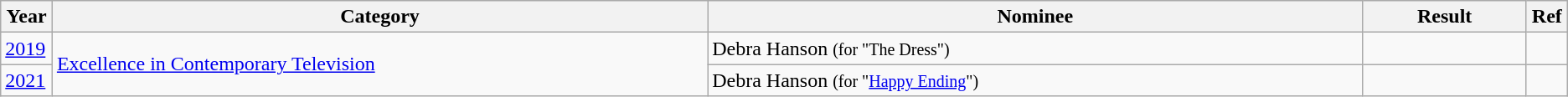<table class="wikitable">
<tr>
<th width="3%">Year</th>
<th width="40%">Category</th>
<th width="40%">Nominee</th>
<th width="10%">Result</th>
<th width="2%">Ref</th>
</tr>
<tr>
<td><a href='#'>2019</a></td>
<td rowspan="2"><a href='#'>Excellence in Contemporary Television</a></td>
<td>Debra Hanson <small>(for "The Dress")</small></td>
<td></td>
<td></td>
</tr>
<tr>
<td><a href='#'>2021</a></td>
<td>Debra Hanson <small>(for "<a href='#'>Happy Ending</a>")</small></td>
<td></td>
<td></td>
</tr>
</table>
